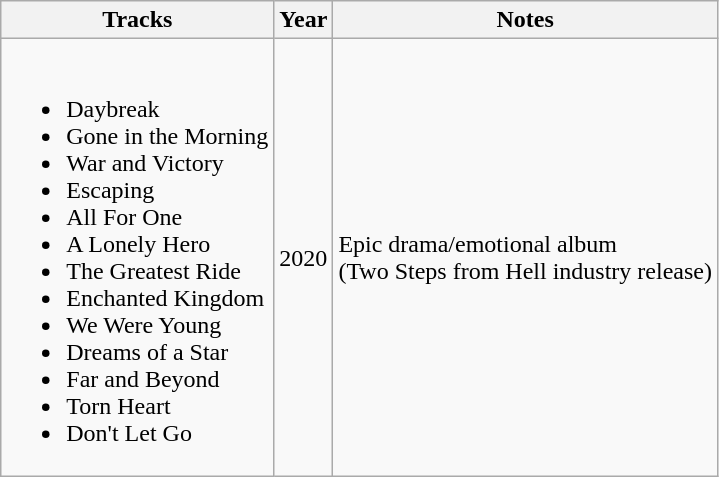<table class="wikitable sortable">
<tr>
<th>Tracks</th>
<th>Year</th>
<th>Notes</th>
</tr>
<tr>
<td><br><ul><li>Daybreak</li><li>Gone in the Morning</li><li>War and Victory</li><li>Escaping</li><li>All For One</li><li>A Lonely Hero</li><li>The Greatest Ride</li><li>Enchanted Kingdom</li><li>We Were Young</li><li>Dreams of a Star</li><li>Far and Beyond</li><li>Torn Heart</li><li>Don't Let Go</li></ul></td>
<td>2020</td>
<td>Epic drama/emotional album<br>(Two Steps from Hell industry release)</td>
</tr>
</table>
